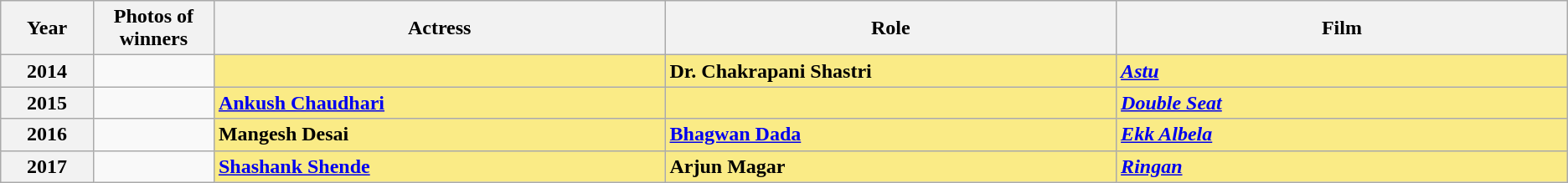<table class="wikitable sortable" style="text-align:left;">
<tr>
<th scope="col" style="width:3%; text-align:center;">Year</th>
<th scope="col" style="width:3%;text-align:center;">Photos of winners</th>
<th scope="col" style="width:15%;text-align:center;">Actress</th>
<th scope="col" style="width:15%;text-align:center;">Role</th>
<th scope="col" style="width:15%;text-align:center;">Film</th>
</tr>
<tr>
<th scope="row" style="text-align:center">2014</th>
<td rowspan=1 style="text-align:center"></td>
<td style="background:#FAEB86;"><strong></strong></td>
<td style="background:#FAEB86;"><strong>Dr. Chakrapani Shastri</strong></td>
<td style="background:#FAEB86;"><strong><em><a href='#'>Astu</a></em></strong></td>
</tr>
<tr>
<th scope="row" style="text-align:center">2015</th>
<td rowspan=1 style="text-align:center"></td>
<td style="background:#FAEB86;"><strong><a href='#'>Ankush Chaudhari</a></strong></td>
<td style="background:#FAEB86;"><strong></strong></td>
<td style="background:#FAEB86;"><strong><em><a href='#'>Double Seat</a></em></strong></td>
</tr>
<tr>
<th scope="row" style="text-align:center">2016</th>
<td rowspan=1 style="text-align:center"></td>
<td style="background:#FAEB86;"><strong>Mangesh Desai</strong></td>
<td style="background:#FAEB86;"><strong><a href='#'>Bhagwan Dada</a></strong></td>
<td style="background:#FAEB86;"><strong><em><a href='#'>Ekk Albela</a></em></strong></td>
</tr>
<tr>
<th scope="row" style="text-align:center">2017</th>
<td rowspan=1 style="text-align:center"></td>
<td style="background:#FAEB86;"><strong><a href='#'>Shashank Shende</a></strong></td>
<td style="background:#FAEB86;"><strong> Arjun Magar</strong></td>
<td style="background:#FAEB86;"><strong><em><a href='#'>Ringan</a> </em></strong></td>
</tr>
</table>
